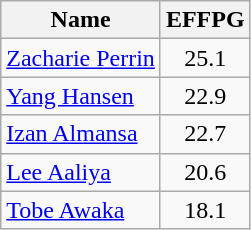<table class=wikitable>
<tr>
<th>Name</th>
<th>EFFPG</th>
</tr>
<tr>
<td> <a href='#'>Zacharie Perrin</a></td>
<td align=center>25.1</td>
</tr>
<tr>
<td> <a href='#'>Yang Hansen</a></td>
<td align=center>22.9</td>
</tr>
<tr>
<td> <a href='#'>Izan Almansa</a></td>
<td align=center>22.7</td>
</tr>
<tr>
<td> <a href='#'>Lee Aaliya</a></td>
<td align=center>20.6</td>
</tr>
<tr>
<td> <a href='#'>Tobe Awaka</a></td>
<td align=center>18.1</td>
</tr>
</table>
